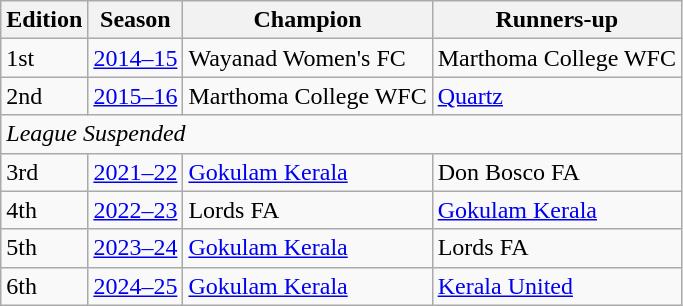<table class="wikitable sortable" style="text-align:left;">
<tr>
<th>Edition</th>
<th>Season</th>
<th>Champion</th>
<th>Runners-up</th>
</tr>
<tr>
<td>1st</td>
<td><a href='#'>2014–15</a></td>
<td>Wayanad Women's FC</td>
<td>Marthoma College WFC</td>
</tr>
<tr>
<td>2nd</td>
<td><a href='#'>2015–16</a></td>
<td>Marthoma College WFC</td>
<td><a href='#'>Quartz</a></td>
</tr>
<tr>
<td colspan = 4><em>League Suspended</em></td>
</tr>
<tr>
<td>3rd</td>
<td><a href='#'>2021–22</a></td>
<td><a href='#'>Gokulam Kerala</a></td>
<td>Don Bosco FA</td>
</tr>
<tr>
<td>4th</td>
<td><a href='#'>2022–23</a></td>
<td>Lords FA</td>
<td><a href='#'>Gokulam Kerala</a></td>
</tr>
<tr>
<td>5th</td>
<td><a href='#'>2023–24</a></td>
<td><a href='#'>Gokulam Kerala</a></td>
<td>Lords FA</td>
</tr>
<tr>
<td>6th</td>
<td><a href='#'>2024–25</a></td>
<td><a href='#'>Gokulam Kerala</a></td>
<td><a href='#'>Kerala United</a></td>
</tr>
</table>
